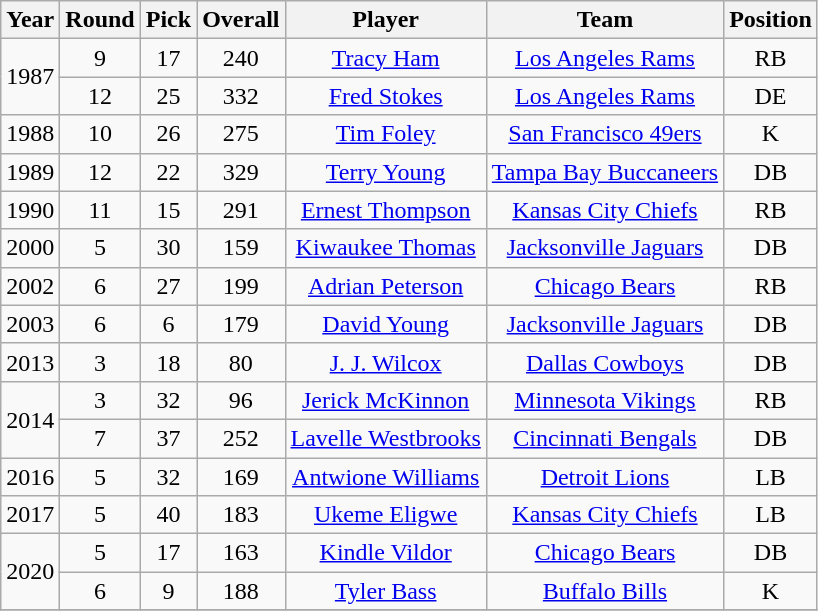<table class="wikitable sortable" style="text-align: center;">
<tr>
<th>Year</th>
<th>Round</th>
<th>Pick</th>
<th>Overall</th>
<th>Player</th>
<th>Team</th>
<th>Position</th>
</tr>
<tr>
<td rowspan="2">1987</td>
<td>9</td>
<td>17</td>
<td>240</td>
<td><a href='#'>Tracy Ham</a></td>
<td><a href='#'>Los Angeles Rams</a></td>
<td>RB</td>
</tr>
<tr>
<td>12</td>
<td>25</td>
<td>332</td>
<td><a href='#'>Fred Stokes</a></td>
<td><a href='#'>Los Angeles Rams</a></td>
<td>DE</td>
</tr>
<tr>
<td>1988</td>
<td>10</td>
<td>26</td>
<td>275</td>
<td><a href='#'>Tim Foley</a></td>
<td><a href='#'>San Francisco 49ers</a></td>
<td>K</td>
</tr>
<tr>
<td>1989</td>
<td>12</td>
<td>22</td>
<td>329</td>
<td><a href='#'>Terry Young</a></td>
<td><a href='#'>Tampa Bay Buccaneers</a></td>
<td>DB</td>
</tr>
<tr>
<td>1990</td>
<td>11</td>
<td>15</td>
<td>291</td>
<td><a href='#'>Ernest Thompson</a></td>
<td><a href='#'>Kansas City Chiefs</a></td>
<td>RB</td>
</tr>
<tr>
<td>2000</td>
<td>5</td>
<td>30</td>
<td>159</td>
<td><a href='#'>Kiwaukee Thomas</a></td>
<td><a href='#'>Jacksonville Jaguars</a></td>
<td>DB</td>
</tr>
<tr>
<td>2002</td>
<td>6</td>
<td>27</td>
<td>199</td>
<td><a href='#'>Adrian Peterson</a></td>
<td><a href='#'>Chicago Bears</a></td>
<td>RB</td>
</tr>
<tr>
<td>2003</td>
<td>6</td>
<td>6</td>
<td>179</td>
<td><a href='#'>David Young</a></td>
<td><a href='#'>Jacksonville Jaguars</a></td>
<td>DB</td>
</tr>
<tr>
<td>2013</td>
<td>3</td>
<td>18</td>
<td>80</td>
<td><a href='#'>J. J. Wilcox</a></td>
<td><a href='#'>Dallas Cowboys</a></td>
<td>DB</td>
</tr>
<tr>
<td rowspan="2">2014</td>
<td>3</td>
<td>32</td>
<td>96</td>
<td><a href='#'>Jerick McKinnon</a></td>
<td><a href='#'>Minnesota Vikings</a></td>
<td>RB</td>
</tr>
<tr>
<td>7</td>
<td>37</td>
<td>252</td>
<td><a href='#'>Lavelle Westbrooks</a></td>
<td><a href='#'>Cincinnati Bengals</a></td>
<td>DB</td>
</tr>
<tr>
<td>2016</td>
<td>5</td>
<td>32</td>
<td>169</td>
<td><a href='#'>Antwione Williams</a></td>
<td><a href='#'>Detroit Lions</a></td>
<td>LB</td>
</tr>
<tr>
<td>2017</td>
<td>5</td>
<td>40</td>
<td>183</td>
<td><a href='#'>Ukeme Eligwe</a></td>
<td><a href='#'>Kansas City Chiefs</a></td>
<td>LB</td>
</tr>
<tr>
<td rowspan="2">2020</td>
<td>5</td>
<td>17</td>
<td>163</td>
<td><a href='#'>Kindle Vildor</a></td>
<td><a href='#'>Chicago Bears</a></td>
<td>DB</td>
</tr>
<tr>
<td>6</td>
<td>9</td>
<td>188</td>
<td><a href='#'>Tyler Bass</a></td>
<td><a href='#'>Buffalo Bills</a></td>
<td>K</td>
</tr>
<tr>
</tr>
</table>
